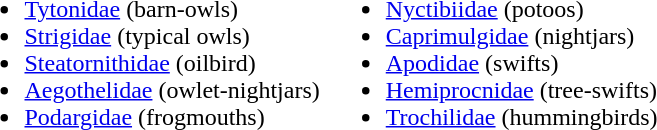<table>
<tr valign="top">
<td><br><ul><li><a href='#'>Tytonidae</a> (barn-owls)</li><li><a href='#'>Strigidae</a> (typical owls)</li><li><a href='#'>Steatornithidae</a> (oilbird)</li><li><a href='#'>Aegothelidae</a> (owlet-nightjars)</li><li><a href='#'>Podargidae</a> (frogmouths)</li></ul></td>
<td><br><ul><li><a href='#'>Nyctibiidae</a> (potoos)</li><li><a href='#'>Caprimulgidae</a> (nightjars)</li><li><a href='#'>Apodidae</a> (swifts)</li><li><a href='#'>Hemiprocnidae</a> (tree-swifts)</li><li><a href='#'>Trochilidae</a> (hummingbirds)</li></ul></td>
</tr>
</table>
